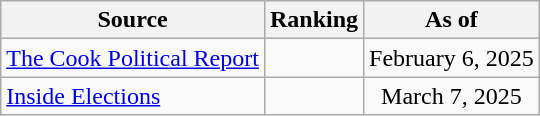<table class="wikitable" style="text-align:center">
<tr>
<th>Source</th>
<th>Ranking</th>
<th>As of</th>
</tr>
<tr>
<td align=left><a href='#'>The Cook Political Report</a></td>
<td></td>
<td>February 6, 2025</td>
</tr>
<tr>
<td align=left><a href='#'>Inside Elections</a></td>
<td></td>
<td>March 7, 2025</td>
</tr>
</table>
